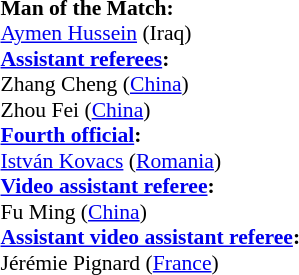<table style="width:100%; font-size:90%;">
<tr>
<td><br><strong>Man of the Match:</strong>
<br> <a href='#'>Aymen Hussein</a> (Iraq)<br><strong><a href='#'>Assistant referees</a>:</strong>
<br>Zhang Cheng (<a href='#'>China</a>)
<br>Zhou Fei (<a href='#'>China</a>)
<br><strong><a href='#'>Fourth official</a>:</strong>
<br><a href='#'>István Kovacs</a> (<a href='#'>Romania</a>)
<br><strong><a href='#'>Video assistant referee</a>:</strong>
<br>Fu Ming (<a href='#'>China</a>)
<br><strong><a href='#'>Assistant video assistant referee</a>:</strong>
<br>Jérémie Pignard (<a href='#'>France</a>)</td>
</tr>
</table>
